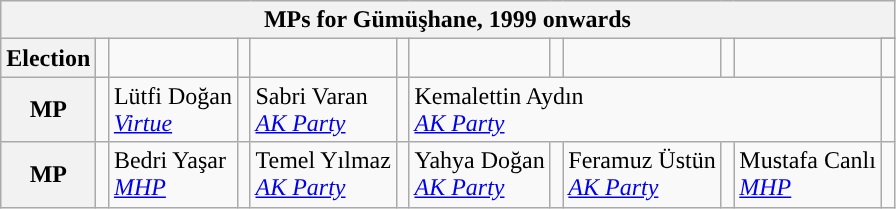<table class="wikitable">
<tr>
<th colspan = 12>MPs for Gümüşhane, 1999 onwards</th>
</tr>
<tr>
<th rowspan = 2>Election</th>
<td rowspan="2" style="width:1px;"></td>
<td rowspan = 2></td>
<td rowspan="2" style="width:1px;"></td>
<td rowspan = 2></td>
<td rowspan="2" style="width:1px;"></td>
<td rowspan = 2></td>
<td rowspan="2" style="width:1px;"></td>
<td rowspan = 2></td>
<td rowspan="2" style="width:1px;"></td>
<td rowspan = 2></td>
</tr>
<tr>
<td></td>
</tr>
<tr>
<th>MP</th>
<td width=1px style="background-color: "></td>
<td colspan = 1>Lütfi Doğan<br><em><a href='#'>Virtue</a></em></td>
<td width=1px style="background-color: "></td>
<td colspan = 1>Sabri Varan<br><em><a href='#'>AK Party</a></em></td>
<td width=1px style="background-color: "></td>
<td colspan = 5>Kemalettin Aydın<br><em><a href='#'>AK Party</a></em></td>
<td width=1px style="background-color: "></td>
</tr>
<tr>
<th>MP</th>
<td width=1px style="background-color: "></td>
<td colspan = 1>Bedri Yaşar<br><em><a href='#'>MHP</a></em></td>
<td width=1px style="background-color: "></td>
<td colspan = 1>Temel Yılmaz<br><em><a href='#'>AK Party</a></em></td>
<td width=1px style="background-color: "></td>
<td colspan = 1>Yahya Doğan<br><em><a href='#'>AK Party</a></em></td>
<td width=1px style="background-color: "></td>
<td colspan = 1>Feramuz Üstün<br><em><a href='#'>AK Party</a></em></td>
<td width=1px style="background-color: "></td>
<td colspan = 1>Mustafa Canlı<br><em><a href='#'>MHP</a></em></td>
<td width=1px style="background-color: "></td>
</tr>
</table>
